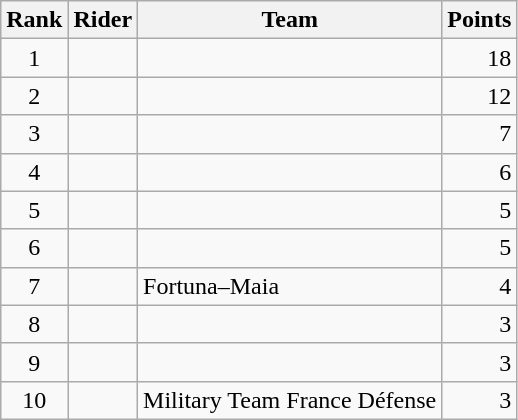<table class="wikitable">
<tr>
<th scope="col">Rank</th>
<th scope="col">Rider</th>
<th scope="col">Team</th>
<th scope="col">Points</th>
</tr>
<tr>
<td style="text-align:center;">1</td>
<td>  </td>
<td></td>
<td style="text-align:right;">18</td>
</tr>
<tr>
<td style="text-align:center;">2</td>
<td></td>
<td></td>
<td style="text-align:right;">12</td>
</tr>
<tr>
<td style="text-align:center;">3</td>
<td></td>
<td></td>
<td style="text-align:right;">7</td>
</tr>
<tr>
<td style="text-align:center;">4</td>
<td></td>
<td></td>
<td style="text-align:right;">6</td>
</tr>
<tr>
<td style="text-align:center;">5</td>
<td></td>
<td></td>
<td style="text-align:right;">5</td>
</tr>
<tr>
<td style="text-align:center;">6</td>
<td> </td>
<td></td>
<td style="text-align:right;">5</td>
</tr>
<tr>
<td style="text-align:center;">7</td>
<td></td>
<td>Fortuna–Maia</td>
<td style="text-align:right;">4</td>
</tr>
<tr>
<td style="text-align:center;">8</td>
<td></td>
<td></td>
<td style="text-align:right;">3</td>
</tr>
<tr>
<td style="text-align:center;">9</td>
<td></td>
<td></td>
<td style="text-align:right;">3</td>
</tr>
<tr>
<td style="text-align:center;">10</td>
<td></td>
<td>Military Team France Défense</td>
<td style="text-align:right;">3</td>
</tr>
</table>
